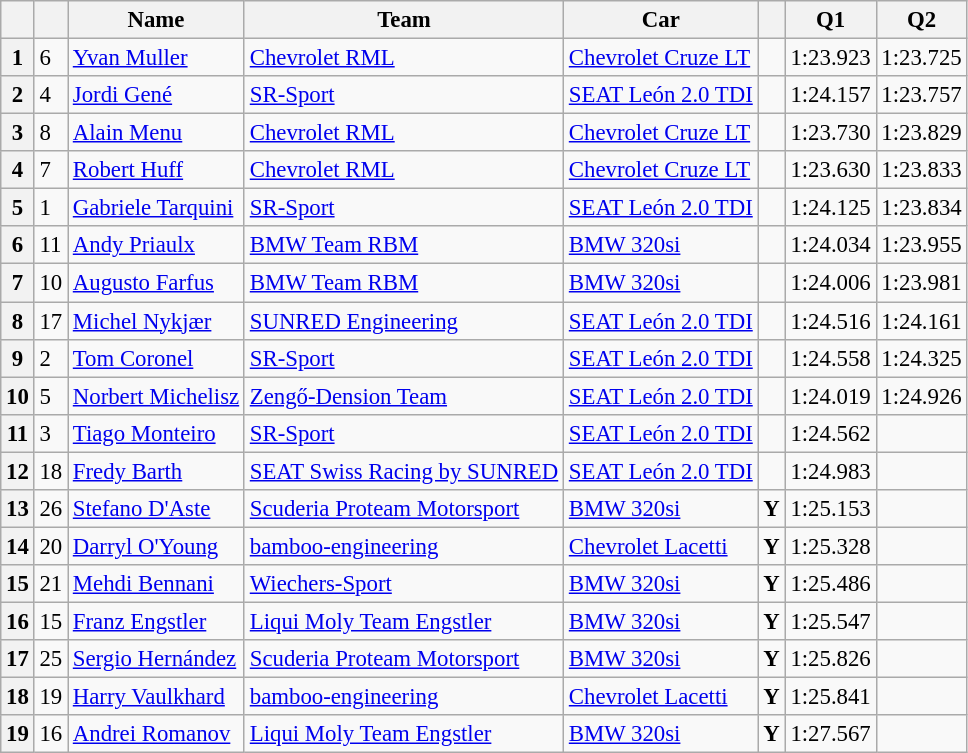<table class="wikitable sortable" style="font-size: 95%;">
<tr>
<th></th>
<th></th>
<th>Name</th>
<th>Team</th>
<th>Car</th>
<th></th>
<th>Q1</th>
<th>Q2</th>
</tr>
<tr>
<th>1</th>
<td>6</td>
<td> <a href='#'>Yvan Muller</a></td>
<td><a href='#'>Chevrolet RML</a></td>
<td><a href='#'>Chevrolet Cruze LT</a></td>
<td></td>
<td>1:23.923</td>
<td>1:23.725</td>
</tr>
<tr>
<th>2</th>
<td>4</td>
<td> <a href='#'>Jordi Gené</a></td>
<td><a href='#'>SR-Sport</a></td>
<td><a href='#'>SEAT León 2.0 TDI</a></td>
<td></td>
<td>1:24.157</td>
<td>1:23.757</td>
</tr>
<tr>
<th>3</th>
<td>8</td>
<td> <a href='#'>Alain Menu</a></td>
<td><a href='#'>Chevrolet RML</a></td>
<td><a href='#'>Chevrolet Cruze LT</a></td>
<td></td>
<td>1:23.730</td>
<td>1:23.829</td>
</tr>
<tr>
<th>4</th>
<td>7</td>
<td> <a href='#'>Robert Huff</a></td>
<td><a href='#'>Chevrolet RML</a></td>
<td><a href='#'>Chevrolet Cruze LT</a></td>
<td></td>
<td>1:23.630</td>
<td>1:23.833</td>
</tr>
<tr>
<th>5</th>
<td>1</td>
<td> <a href='#'>Gabriele Tarquini</a></td>
<td><a href='#'>SR-Sport</a></td>
<td><a href='#'>SEAT León 2.0 TDI</a></td>
<td></td>
<td>1:24.125</td>
<td>1:23.834</td>
</tr>
<tr>
<th>6</th>
<td>11</td>
<td> <a href='#'>Andy Priaulx</a></td>
<td><a href='#'>BMW Team RBM</a></td>
<td><a href='#'>BMW 320si</a></td>
<td></td>
<td>1:24.034</td>
<td>1:23.955</td>
</tr>
<tr>
<th>7</th>
<td>10</td>
<td> <a href='#'>Augusto Farfus</a></td>
<td><a href='#'>BMW Team RBM</a></td>
<td><a href='#'>BMW 320si</a></td>
<td></td>
<td>1:24.006</td>
<td>1:23.981</td>
</tr>
<tr>
<th>8</th>
<td>17</td>
<td> <a href='#'>Michel Nykjær</a></td>
<td><a href='#'>SUNRED Engineering</a></td>
<td><a href='#'>SEAT León 2.0 TDI</a></td>
<td></td>
<td>1:24.516</td>
<td>1:24.161</td>
</tr>
<tr>
<th>9</th>
<td>2</td>
<td> <a href='#'>Tom Coronel</a></td>
<td><a href='#'>SR-Sport</a></td>
<td><a href='#'>SEAT León 2.0 TDI</a></td>
<td></td>
<td>1:24.558</td>
<td>1:24.325</td>
</tr>
<tr>
<th>10</th>
<td>5</td>
<td> <a href='#'>Norbert Michelisz</a></td>
<td><a href='#'>Zengő-Dension Team</a></td>
<td><a href='#'>SEAT León 2.0 TDI</a></td>
<td></td>
<td>1:24.019</td>
<td>1:24.926</td>
</tr>
<tr>
<th>11</th>
<td>3</td>
<td> <a href='#'>Tiago Monteiro</a></td>
<td><a href='#'>SR-Sport</a></td>
<td><a href='#'>SEAT León 2.0 TDI</a></td>
<td></td>
<td>1:24.562</td>
<td></td>
</tr>
<tr>
<th>12</th>
<td>18</td>
<td> <a href='#'>Fredy Barth</a></td>
<td><a href='#'>SEAT Swiss Racing by SUNRED</a></td>
<td><a href='#'>SEAT León 2.0 TDI</a></td>
<td></td>
<td>1:24.983</td>
<td></td>
</tr>
<tr>
<th>13</th>
<td>26</td>
<td> <a href='#'>Stefano D'Aste</a></td>
<td><a href='#'>Scuderia Proteam Motorsport</a></td>
<td><a href='#'>BMW 320si</a></td>
<td align=center><strong><span>Y</span></strong></td>
<td>1:25.153</td>
<td></td>
</tr>
<tr>
<th>14</th>
<td>20</td>
<td> <a href='#'>Darryl O'Young</a></td>
<td><a href='#'>bamboo-engineering</a></td>
<td><a href='#'>Chevrolet Lacetti</a></td>
<td align=center><strong><span>Y</span></strong></td>
<td>1:25.328</td>
<td></td>
</tr>
<tr>
<th>15</th>
<td>21</td>
<td> <a href='#'>Mehdi Bennani</a></td>
<td><a href='#'>Wiechers-Sport</a></td>
<td><a href='#'>BMW 320si</a></td>
<td align=center><strong><span>Y</span></strong></td>
<td>1:25.486</td>
<td></td>
</tr>
<tr>
<th>16</th>
<td>15</td>
<td> <a href='#'>Franz Engstler</a></td>
<td><a href='#'>Liqui Moly Team Engstler</a></td>
<td><a href='#'>BMW 320si</a></td>
<td align=center><strong><span>Y</span></strong></td>
<td>1:25.547</td>
<td></td>
</tr>
<tr>
<th>17</th>
<td>25</td>
<td> <a href='#'>Sergio Hernández</a></td>
<td><a href='#'>Scuderia Proteam Motorsport</a></td>
<td><a href='#'>BMW 320si</a></td>
<td align=center><strong><span>Y</span></strong></td>
<td>1:25.826</td>
<td></td>
</tr>
<tr>
<th>18</th>
<td>19</td>
<td> <a href='#'>Harry Vaulkhard</a></td>
<td><a href='#'>bamboo-engineering</a></td>
<td><a href='#'>Chevrolet Lacetti</a></td>
<td align=center><strong><span>Y</span></strong></td>
<td>1:25.841</td>
<td></td>
</tr>
<tr>
<th>19</th>
<td>16</td>
<td> <a href='#'>Andrei Romanov</a></td>
<td><a href='#'>Liqui Moly Team Engstler</a></td>
<td><a href='#'>BMW 320si</a></td>
<td align=center><strong><span>Y</span></strong></td>
<td>1:27.567</td>
<td></td>
</tr>
</table>
